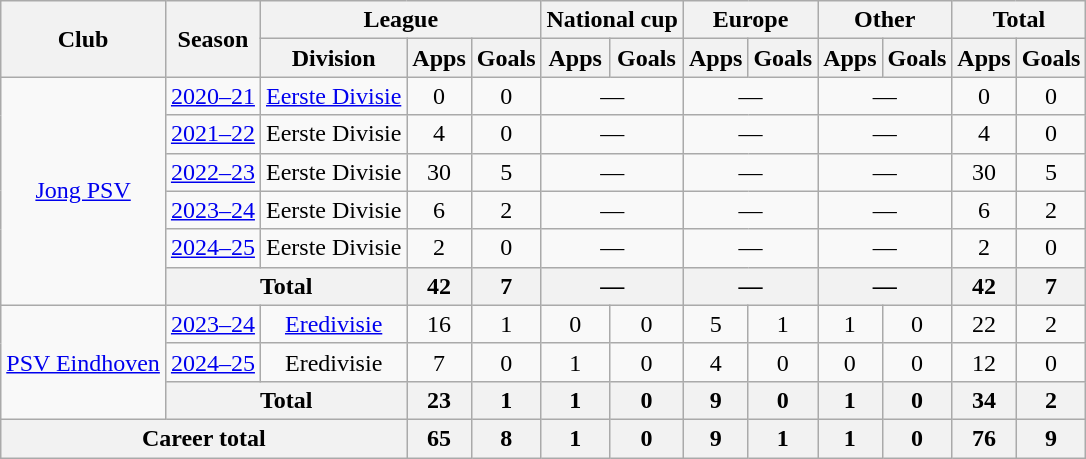<table class="wikitable" style="text-align: center">
<tr>
<th rowspan="2">Club</th>
<th rowspan="2">Season</th>
<th colspan="3">League</th>
<th colspan="2">National cup</th>
<th colspan="2">Europe</th>
<th colspan="2">Other</th>
<th colspan="2">Total</th>
</tr>
<tr>
<th>Division</th>
<th>Apps</th>
<th>Goals</th>
<th>Apps</th>
<th>Goals</th>
<th>Apps</th>
<th>Goals</th>
<th>Apps</th>
<th>Goals</th>
<th>Apps</th>
<th>Goals</th>
</tr>
<tr>
<td rowspan="6"><a href='#'>Jong PSV</a></td>
<td><a href='#'>2020–21</a></td>
<td><a href='#'>Eerste Divisie</a></td>
<td>0</td>
<td>0</td>
<td colspan="2">—</td>
<td colspan="2">—</td>
<td colspan="2">—</td>
<td>0</td>
<td>0</td>
</tr>
<tr>
<td><a href='#'>2021–22</a></td>
<td>Eerste Divisie</td>
<td>4</td>
<td>0</td>
<td colspan="2">—</td>
<td colspan="2">—</td>
<td colspan="2">—</td>
<td>4</td>
<td>0</td>
</tr>
<tr>
<td><a href='#'>2022–23</a></td>
<td>Eerste Divisie</td>
<td>30</td>
<td>5</td>
<td colspan="2">—</td>
<td colspan="2">—</td>
<td colspan="2">—</td>
<td>30</td>
<td>5</td>
</tr>
<tr>
<td><a href='#'>2023–24</a></td>
<td>Eerste Divisie</td>
<td>6</td>
<td>2</td>
<td colspan="2">—</td>
<td colspan="2">—</td>
<td colspan="2">—</td>
<td>6</td>
<td>2</td>
</tr>
<tr>
<td><a href='#'>2024–25</a></td>
<td>Eerste Divisie</td>
<td>2</td>
<td>0</td>
<td colspan="2">—</td>
<td colspan="2">—</td>
<td colspan="2">—</td>
<td>2</td>
<td>0</td>
</tr>
<tr>
<th colspan="2">Total</th>
<th>42</th>
<th>7</th>
<th colspan="2">—</th>
<th colspan="2">—</th>
<th colspan="2">—</th>
<th>42</th>
<th>7</th>
</tr>
<tr>
<td rowspan="3"><a href='#'>PSV Eindhoven</a></td>
<td><a href='#'>2023–24</a></td>
<td><a href='#'>Eredivisie</a></td>
<td>16</td>
<td>1</td>
<td>0</td>
<td>0</td>
<td>5</td>
<td>1</td>
<td>1</td>
<td>0</td>
<td>22</td>
<td>2</td>
</tr>
<tr>
<td><a href='#'>2024–25</a></td>
<td>Eredivisie</td>
<td>7</td>
<td>0</td>
<td>1</td>
<td>0</td>
<td>4</td>
<td>0</td>
<td>0</td>
<td>0</td>
<td>12</td>
<td>0</td>
</tr>
<tr>
<th colspan="2">Total</th>
<th>23</th>
<th>1</th>
<th>1</th>
<th>0</th>
<th>9</th>
<th>0</th>
<th>1</th>
<th>0</th>
<th>34</th>
<th>2</th>
</tr>
<tr>
<th colspan="3">Career total</th>
<th>65</th>
<th>8</th>
<th>1</th>
<th>0</th>
<th>9</th>
<th>1</th>
<th>1</th>
<th>0</th>
<th>76</th>
<th>9</th>
</tr>
</table>
